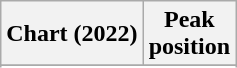<table class="wikitable sortable plainrowheaders" style="text-align:center">
<tr>
<th scope="col">Chart (2022)</th>
<th scope="col">Peak<br>position</th>
</tr>
<tr>
</tr>
<tr>
</tr>
<tr>
</tr>
<tr>
</tr>
<tr>
</tr>
<tr>
</tr>
</table>
